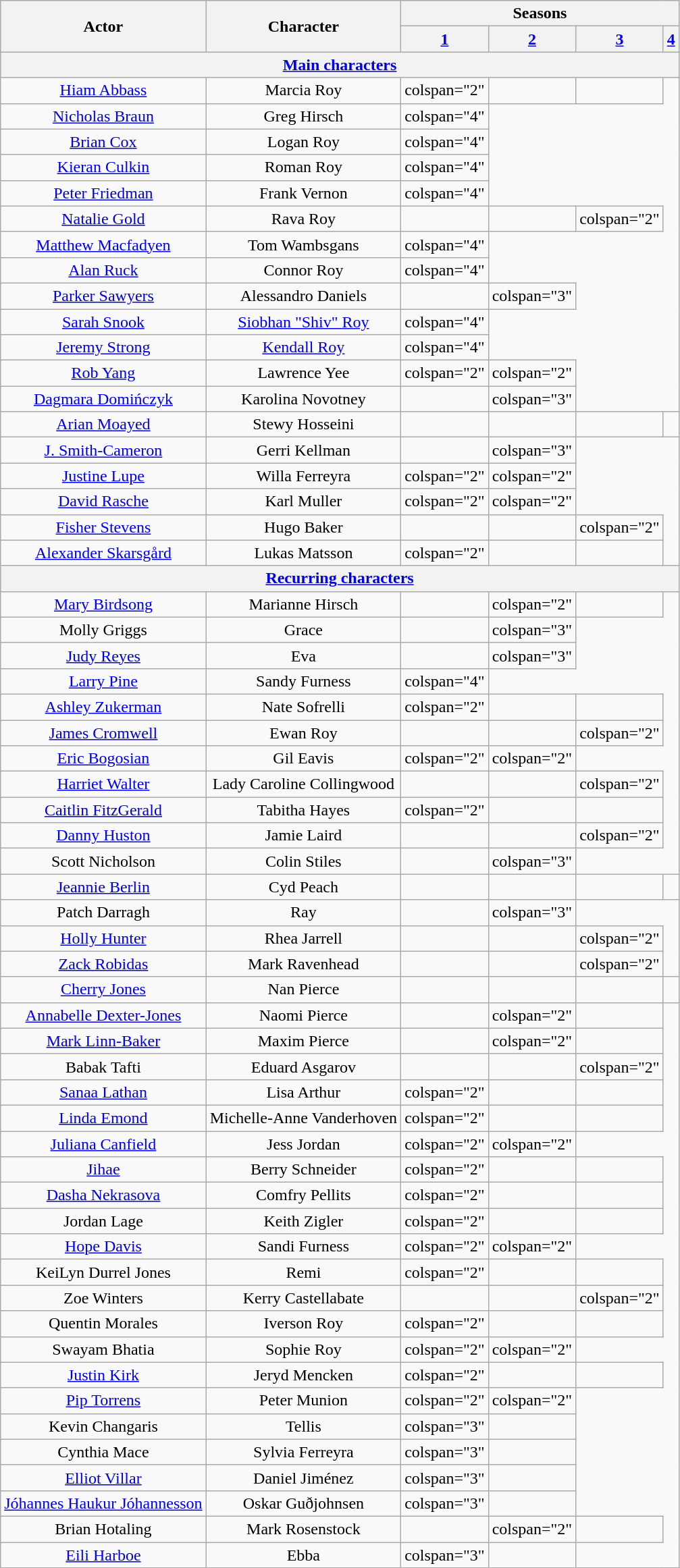<table class="wikitable plainrowheaders" style="text-align:center">
<tr>
<th rowspan="2">Actor</th>
<th rowspan="2">Character</th>
<th colspan="4">Seasons</th>
</tr>
<tr>
<th scope="col"><a href='#'>1</a></th>
<th scope="col"><a href='#'>2</a></th>
<th scope="col"><a href='#'>3</a></th>
<th scope="col"><a href='#'>4</a></th>
</tr>
<tr>
<th colspan=6><a href='#'>Main characters</a></th>
</tr>
<tr>
<td><a href='#'>Hiam Abbass</a></td>
<td>Marcia Roy</td>
<td>colspan="2" </td>
<td></td>
<td></td>
</tr>
<tr>
<td><a href='#'>Nicholas Braun</a></td>
<td>Greg Hirsch</td>
<td>colspan="4" </td>
</tr>
<tr>
<td><a href='#'>Brian Cox</a></td>
<td>Logan Roy</td>
<td>colspan="4" </td>
</tr>
<tr>
<td><a href='#'>Kieran Culkin</a></td>
<td>Roman Roy</td>
<td>colspan="4" </td>
</tr>
<tr>
<td><a href='#'>Peter Friedman</a></td>
<td>Frank Vernon</td>
<td>colspan="4" </td>
</tr>
<tr>
<td><a href='#'>Natalie Gold</a></td>
<td>Rava Roy</td>
<td></td>
<td></td>
<td>colspan="2" </td>
</tr>
<tr>
<td><a href='#'>Matthew Macfadyen</a></td>
<td>Tom Wambsgans</td>
<td>colspan="4" </td>
</tr>
<tr>
<td><a href='#'>Alan Ruck</a></td>
<td>Connor Roy</td>
<td>colspan="4" </td>
</tr>
<tr>
<td><a href='#'>Parker Sawyers</a></td>
<td>Alessandro Daniels</td>
<td></td>
<td>colspan="3" </td>
</tr>
<tr>
<td><a href='#'>Sarah Snook</a></td>
<td><a href='#'>Siobhan "Shiv" Roy</a></td>
<td>colspan="4" </td>
</tr>
<tr>
<td><a href='#'>Jeremy Strong</a></td>
<td><a href='#'>Kendall Roy</a></td>
<td>colspan="4" </td>
</tr>
<tr>
<td><a href='#'>Rob Yang</a></td>
<td>Lawrence Yee</td>
<td>colspan="2" </td>
<td>colspan="2" </td>
</tr>
<tr>
<td><a href='#'>Dagmara Domińczyk</a></td>
<td>Karolina Novotney</td>
<td></td>
<td>colspan="3" </td>
</tr>
<tr>
<td><a href='#'>Arian Moayed</a></td>
<td>Stewy Hosseini</td>
<td></td>
<td></td>
<td></td>
<td></td>
</tr>
<tr>
<td><a href='#'>J. Smith-Cameron</a></td>
<td>Gerri Kellman</td>
<td></td>
<td>colspan="3" </td>
</tr>
<tr>
<td><a href='#'>Justine Lupe</a></td>
<td>Willa Ferreyra</td>
<td>colspan="2" </td>
<td>colspan="2" </td>
</tr>
<tr>
<td><a href='#'>David Rasche</a></td>
<td>Karl Muller</td>
<td>colspan="2" </td>
<td>colspan="2" </td>
</tr>
<tr>
<td><a href='#'>Fisher Stevens</a></td>
<td>Hugo Baker</td>
<td></td>
<td></td>
<td>colspan="2" </td>
</tr>
<tr>
<td><a href='#'>Alexander Skarsgård</a></td>
<td>Lukas Matsson</td>
<td>colspan="2" </td>
<td></td>
<td></td>
</tr>
<tr>
<th colspan="6"><a href='#'>Recurring characters</a></th>
</tr>
<tr>
<td><a href='#'>Mary Birdsong</a></td>
<td>Marianne Hirsch</td>
<td></td>
<td>colspan="2" </td>
<td></td>
</tr>
<tr>
<td>Molly Griggs</td>
<td>Grace</td>
<td></td>
<td>colspan="3" </td>
</tr>
<tr>
<td><a href='#'>Judy Reyes</a></td>
<td>Eva</td>
<td></td>
<td>colspan="3" </td>
</tr>
<tr>
<td><a href='#'>Larry Pine</a></td>
<td>Sandy Furness</td>
<td>colspan="4" </td>
</tr>
<tr>
<td><a href='#'>Ashley Zukerman</a></td>
<td>Nate Sofrelli</td>
<td>colspan="2" </td>
<td></td>
<td></td>
</tr>
<tr>
<td><a href='#'>James Cromwell</a></td>
<td>Ewan Roy</td>
<td></td>
<td></td>
<td>colspan="2" </td>
</tr>
<tr>
<td><a href='#'>Eric Bogosian</a></td>
<td>Gil Eavis</td>
<td>colspan="2" </td>
<td>colspan="2" </td>
</tr>
<tr>
<td><a href='#'>Harriet Walter</a></td>
<td>Lady Caroline Collingwood</td>
<td></td>
<td></td>
<td>colspan="2" </td>
</tr>
<tr>
<td><a href='#'>Caitlin FitzGerald</a></td>
<td>Tabitha Hayes</td>
<td>colspan="2" </td>
<td></td>
<td></td>
</tr>
<tr>
<td><a href='#'>Danny Huston</a></td>
<td>Jamie Laird</td>
<td></td>
<td></td>
<td>colspan="2" </td>
</tr>
<tr>
<td>Scott Nicholson</td>
<td>Colin Stiles</td>
<td></td>
<td>colspan="3" </td>
</tr>
<tr>
<td><a href='#'>Jeannie Berlin</a></td>
<td>Cyd Peach</td>
<td></td>
<td></td>
<td></td>
<td></td>
</tr>
<tr>
<td>Patch Darragh</td>
<td>Ray</td>
<td></td>
<td>colspan="3" </td>
</tr>
<tr>
<td><a href='#'>Holly Hunter</a></td>
<td>Rhea Jarrell</td>
<td></td>
<td></td>
<td>colspan="2" </td>
</tr>
<tr>
<td><a href='#'>Zack Robidas</a></td>
<td>Mark Ravenhead</td>
<td></td>
<td></td>
<td>colspan="2" </td>
</tr>
<tr>
<td><a href='#'>Cherry Jones</a></td>
<td>Nan Pierce</td>
<td></td>
<td></td>
<td></td>
<td></td>
</tr>
<tr>
<td><a href='#'>Annabelle Dexter-Jones</a></td>
<td>Naomi Pierce</td>
<td></td>
<td>colspan="2" </td>
<td></td>
</tr>
<tr>
<td><a href='#'>Mark Linn-Baker</a></td>
<td>Maxim Pierce</td>
<td></td>
<td>colspan="2" </td>
<td></td>
</tr>
<tr>
<td>Babak Tafti</td>
<td>Eduard Asgarov</td>
<td></td>
<td></td>
<td>colspan="2" </td>
</tr>
<tr>
<td><a href='#'>Sanaa Lathan</a></td>
<td>Lisa Arthur</td>
<td>colspan="2" </td>
<td></td>
<td></td>
</tr>
<tr>
<td><a href='#'>Linda Emond</a></td>
<td>Michelle-Anne Vanderhoven</td>
<td>colspan="2" </td>
<td></td>
<td></td>
</tr>
<tr>
<td><a href='#'>Juliana Canfield</a></td>
<td>Jess Jordan</td>
<td>colspan="2" </td>
<td>colspan="2" </td>
</tr>
<tr>
<td><a href='#'>Jihae</a></td>
<td>Berry Schneider</td>
<td>colspan="2" </td>
<td></td>
<td></td>
</tr>
<tr>
<td><a href='#'>Dasha Nekrasova</a></td>
<td>Comfry Pellits</td>
<td>colspan="2" </td>
<td></td>
<td></td>
</tr>
<tr>
<td>Jordan Lage</td>
<td>Keith Zigler</td>
<td>colspan="2" </td>
<td></td>
<td></td>
</tr>
<tr>
<td><a href='#'>Hope Davis</a></td>
<td>Sandi Furness</td>
<td>colspan="2" </td>
<td>colspan="2" </td>
</tr>
<tr>
<td>KeiLyn Durrel Jones</td>
<td>Remi</td>
<td>colspan="2" </td>
<td></td>
<td></td>
</tr>
<tr>
<td>Zoe Winters</td>
<td>Kerry Castellabate</td>
<td></td>
<td></td>
<td>colspan="2" </td>
</tr>
<tr>
<td>Quentin Morales</td>
<td>Iverson Roy</td>
<td>colspan="2" </td>
<td></td>
<td></td>
</tr>
<tr>
<td>Swayam Bhatia</td>
<td>Sophie Roy</td>
<td>colspan="2" </td>
<td>colspan="2" </td>
</tr>
<tr>
<td><a href='#'>Justin Kirk</a></td>
<td>Jeryd Mencken</td>
<td>colspan="2" </td>
<td></td>
<td></td>
</tr>
<tr>
<td><a href='#'>Pip Torrens</a></td>
<td>Peter Munion</td>
<td>colspan="2" </td>
<td>colspan="2" </td>
</tr>
<tr>
<td>Kevin Changaris</td>
<td>Tellis</td>
<td>colspan="3" </td>
<td></td>
</tr>
<tr>
<td>Cynthia Mace</td>
<td>Sylvia Ferreyra</td>
<td>colspan="3" </td>
<td></td>
</tr>
<tr>
<td><a href='#'>Elliot Villar</a></td>
<td>Daniel Jiménez</td>
<td>colspan="3" </td>
<td></td>
</tr>
<tr>
<td><a href='#'>Jóhannes Haukur Jóhannesson</a></td>
<td>Oskar Guðjohnsen</td>
<td>colspan="3" </td>
<td></td>
</tr>
<tr>
<td>Brian Hotaling</td>
<td>Mark Rosenstock</td>
<td></td>
<td>colspan="2" </td>
<td></td>
</tr>
<tr>
<td><a href='#'>Eili Harboe</a></td>
<td>Ebba</td>
<td>colspan="3" </td>
<td></td>
</tr>
</table>
